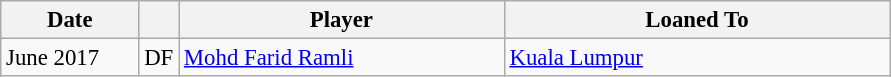<table class="wikitable plainrowheaders sortable" style="font-size:95%">
<tr>
<th scope=col style="width:85px;"><strong>Date</strong></th>
<th></th>
<th scope=col style="width:210px;"><strong>Player</strong></th>
<th scope=col style="width:250px;"><strong>Loaned To</strong></th>
</tr>
<tr>
<td>June 2017</td>
<td>DF</td>
<td> <a href='#'>Mohd Farid Ramli</a></td>
<td> <a href='#'>Kuala Lumpur</a></td>
</tr>
</table>
